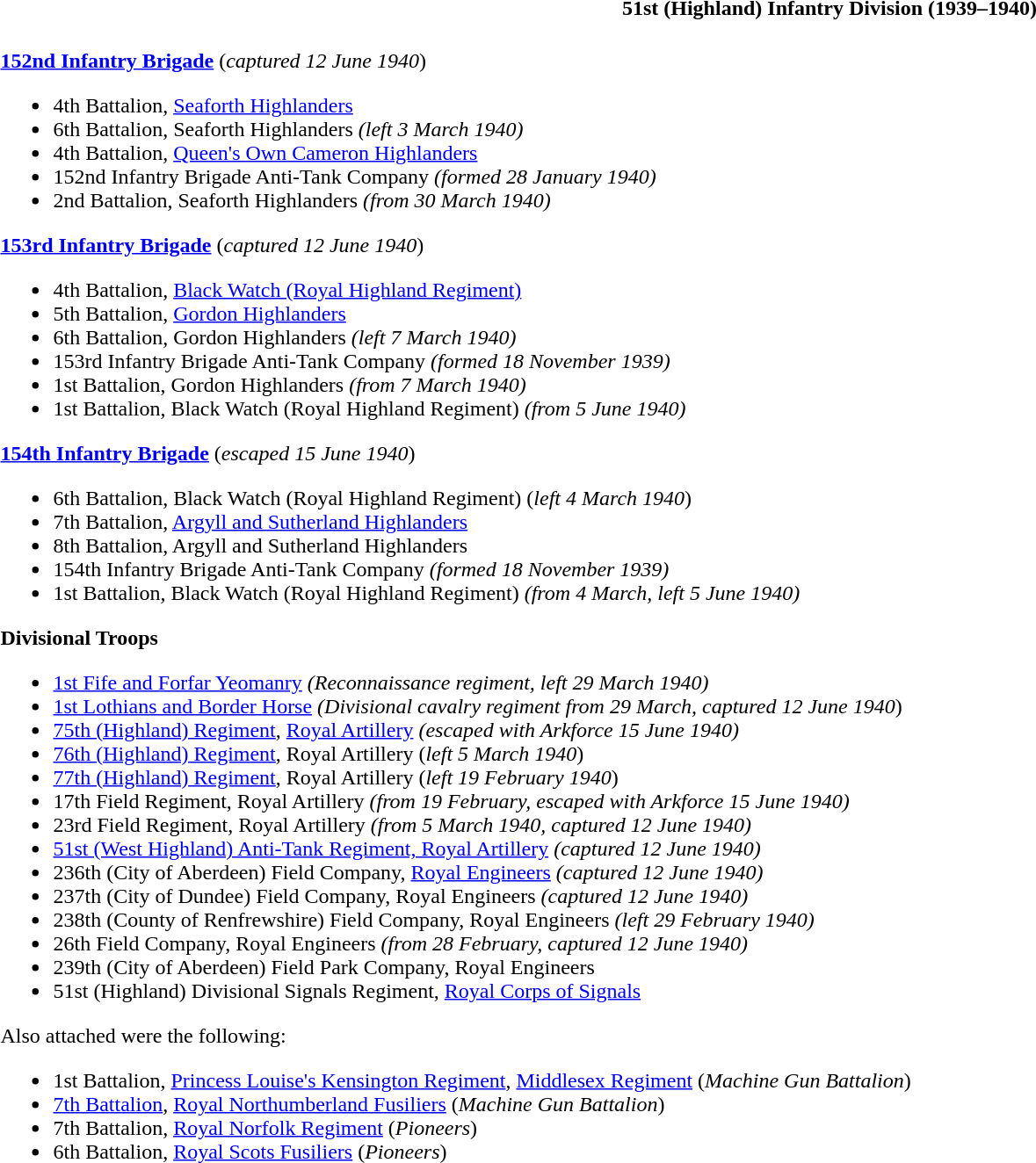<table class="toccolours collapsible collapsed" style="width:100%; background:transparent;">
<tr>
<th colspan=>51st (Highland) Infantry Division (1939–1940)</th>
</tr>
<tr>
<td colspan="2"><br><strong><a href='#'>152nd Infantry Brigade</a></strong> (<em>captured 12 June 1940</em>)<ul><li>4th Battalion, <a href='#'>Seaforth Highlanders</a></li><li>6th Battalion, Seaforth Highlanders <em>(left 3 March 1940)</em></li><li>4th Battalion, <a href='#'>Queen's Own Cameron Highlanders</a></li><li>152nd Infantry Brigade Anti-Tank Company <em>(formed 28 January 1940)</em></li><li>2nd Battalion, Seaforth Highlanders <em>(from 30 March 1940)</em></li></ul><strong><a href='#'>153rd Infantry Brigade</a></strong> (<em>captured 12 June 1940</em>)<ul><li>4th Battalion, <a href='#'>Black Watch (Royal Highland Regiment)</a></li><li>5th Battalion, <a href='#'>Gordon Highlanders</a></li><li>6th Battalion, Gordon Highlanders <em>(left 7 March 1940)</em></li><li>153rd Infantry Brigade Anti-Tank Company <em>(formed 18 November 1939)</em></li><li>1st Battalion, Gordon Highlanders <em>(from 7 March 1940)</em></li><li>1st Battalion, Black Watch (Royal Highland Regiment) <em>(from 5 June 1940)</em></li></ul><strong><a href='#'>154th Infantry Brigade</a></strong> (<em>escaped 15 June 1940</em>)<ul><li>6th Battalion, Black Watch (Royal Highland Regiment) (<em>left 4 March 1940</em>)</li><li>7th Battalion, <a href='#'>Argyll and Sutherland Highlanders</a></li><li>8th Battalion, Argyll and Sutherland Highlanders</li><li>154th Infantry Brigade Anti-Tank Company <em>(formed 18 November 1939)</em></li><li>1st Battalion, Black Watch (Royal Highland Regiment) <em>(from 4 March, left 5 June 1940)</em></li></ul><strong>Divisional Troops</strong><ul><li><a href='#'>1st Fife and Forfar Yeomanry</a> <em>(Reconnaissance regiment, left 29 March 1940)</em></li><li><a href='#'>1st Lothians and Border Horse</a> <em>(Divisional cavalry regiment from 29 March, captured 12 June 1940</em>)</li><li><a href='#'>75th (Highland) Regiment</a>, <a href='#'>Royal Artillery</a> <em>(escaped with Arkforce 15 June 1940)</em></li><li><a href='#'>76th (Highland) Regiment</a>, Royal Artillery (<em>left 5 March 1940</em>)</li><li><a href='#'>77th (Highland) Regiment</a>, Royal Artillery (<em>left 19 February 1940</em>)</li><li>17th Field Regiment, Royal Artillery <em>(from 19 February, escaped with Arkforce 15 June 1940)</em></li><li>23rd Field Regiment, Royal Artillery <em>(from 5 March 1940, captured 12 June 1940)</em></li><li><a href='#'>51st (West Highland) Anti-Tank Regiment, Royal Artillery</a> <em>(captured 12 June 1940)</em></li><li>236th (City of Aberdeen) Field Company, <a href='#'>Royal Engineers</a> <em>(captured 12 June 1940)</em></li><li>237th (City of Dundee) Field Company, Royal Engineers <em>(captured 12 June 1940)</em></li><li>238th (County of Renfrewshire) Field Company, Royal Engineers <em>(left 29 February 1940)</em></li><li>26th Field Company, Royal Engineers <em>(from 28 February, captured 12 June 1940)</em></li><li>239th (City of Aberdeen) Field Park Company, Royal Engineers</li><li>51st (Highland) Divisional Signals Regiment, <a href='#'>Royal Corps of Signals</a></li></ul>Also attached were the following:<ul><li>1st Battalion, <a href='#'>Princess Louise's Kensington Regiment</a>, <a href='#'>Middlesex Regiment</a> (<em>Machine Gun Battalion</em>)</li><li><a href='#'>7th Battalion</a>, <a href='#'>Royal Northumberland Fusiliers</a> (<em>Machine Gun Battalion</em>)</li><li>7th Battalion, <a href='#'>Royal Norfolk Regiment</a> (<em>Pioneers</em>)</li><li>6th Battalion, <a href='#'>Royal Scots Fusiliers</a> (<em>Pioneers</em>)</li></ul></td>
</tr>
</table>
